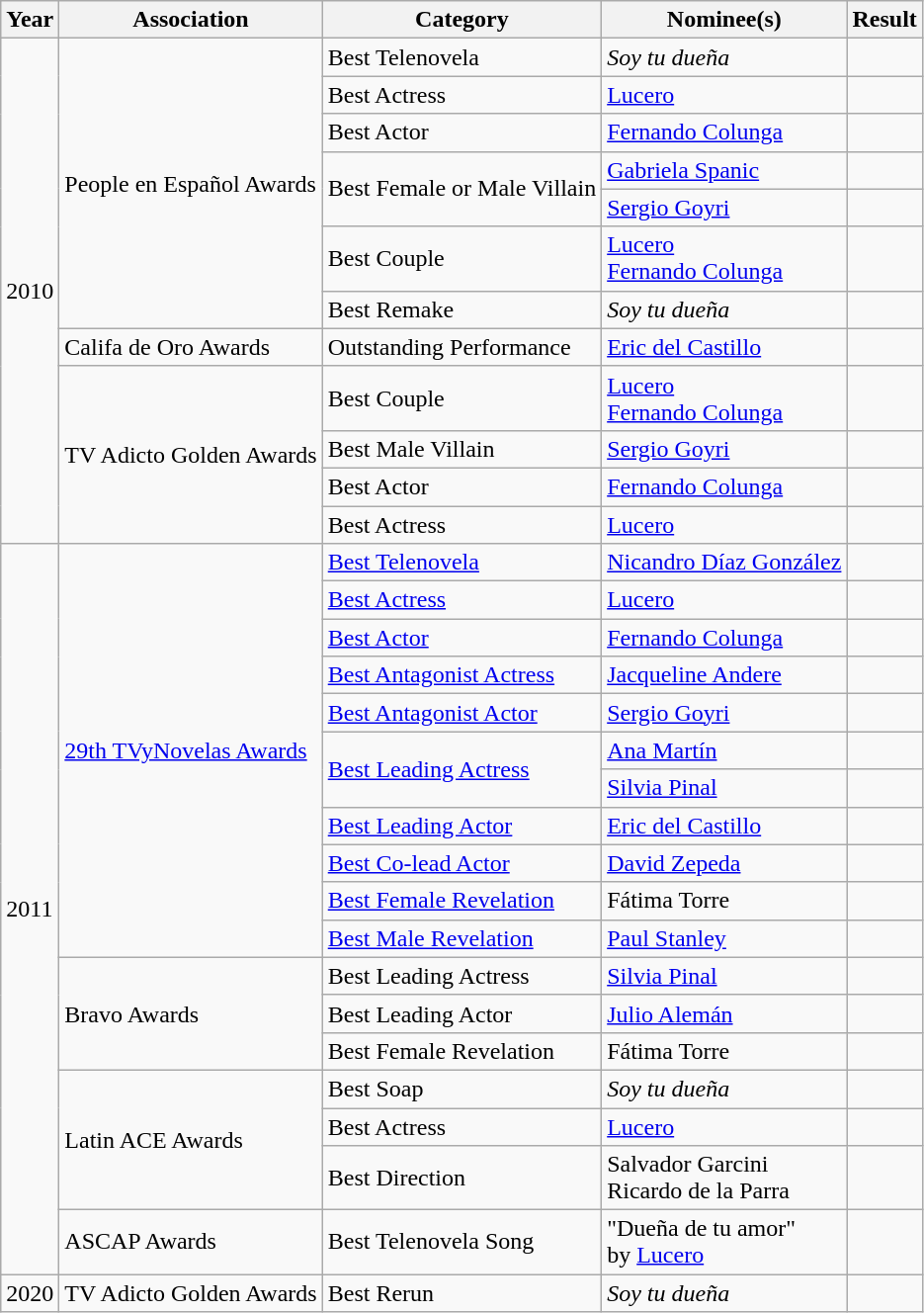<table class="wikitable sortable">
<tr>
<th>Year</th>
<th>Association</th>
<th>Category</th>
<th>Nominee(s)</th>
<th>Result</th>
</tr>
<tr>
<td rowspan="12">2010</td>
<td rowspan="7">People en Español Awards</td>
<td>Best Telenovela</td>
<td><em>Soy tu dueña</em></td>
<td></td>
</tr>
<tr>
<td>Best Actress</td>
<td><a href='#'>Lucero</a></td>
<td></td>
</tr>
<tr>
<td>Best Actor</td>
<td><a href='#'>Fernando Colunga</a></td>
<td></td>
</tr>
<tr>
<td rowspan="2">Best Female or Male Villain</td>
<td><a href='#'>Gabriela Spanic</a></td>
<td></td>
</tr>
<tr>
<td><a href='#'>Sergio Goyri</a></td>
<td></td>
</tr>
<tr>
<td>Best Couple</td>
<td><a href='#'>Lucero</a> <br> <a href='#'>Fernando Colunga</a></td>
<td></td>
</tr>
<tr>
<td>Best Remake</td>
<td><em>Soy tu dueña</em></td>
<td></td>
</tr>
<tr>
<td>Califa de Oro Awards</td>
<td>Outstanding Performance</td>
<td><a href='#'>Eric del Castillo</a></td>
<td></td>
</tr>
<tr>
<td rowspan="4">TV Adicto Golden Awards</td>
<td>Best Couple</td>
<td><a href='#'>Lucero</a> <br> <a href='#'>Fernando Colunga</a></td>
<td></td>
</tr>
<tr>
<td>Best Male Villain</td>
<td><a href='#'>Sergio Goyri</a></td>
<td></td>
</tr>
<tr>
<td>Best Actor</td>
<td><a href='#'>Fernando Colunga</a></td>
<td></td>
</tr>
<tr>
<td>Best Actress</td>
<td><a href='#'>Lucero</a></td>
<td></td>
</tr>
<tr>
<td rowspan="18">2011</td>
<td rowspan="11"><a href='#'>29th TVyNovelas Awards</a></td>
<td><a href='#'>Best Telenovela</a></td>
<td><a href='#'>Nicandro Díaz González</a></td>
<td></td>
</tr>
<tr>
<td><a href='#'>Best Actress</a></td>
<td><a href='#'>Lucero</a></td>
<td></td>
</tr>
<tr>
<td><a href='#'>Best Actor</a></td>
<td><a href='#'>Fernando Colunga</a></td>
<td></td>
</tr>
<tr>
<td><a href='#'>Best Antagonist Actress</a></td>
<td><a href='#'>Jacqueline Andere</a></td>
<td></td>
</tr>
<tr>
<td><a href='#'>Best Antagonist Actor</a></td>
<td><a href='#'>Sergio Goyri</a></td>
<td></td>
</tr>
<tr>
<td rowspan="2"><a href='#'>Best Leading Actress</a></td>
<td><a href='#'>Ana Martín</a></td>
<td></td>
</tr>
<tr>
<td><a href='#'>Silvia Pinal</a></td>
<td></td>
</tr>
<tr>
<td><a href='#'>Best Leading Actor</a></td>
<td><a href='#'>Eric del Castillo</a></td>
<td></td>
</tr>
<tr>
<td><a href='#'>Best Co-lead Actor</a></td>
<td><a href='#'>David Zepeda</a></td>
<td></td>
</tr>
<tr>
<td><a href='#'>Best Female Revelation</a></td>
<td>Fátima Torre</td>
<td></td>
</tr>
<tr>
<td><a href='#'>Best Male Revelation</a></td>
<td><a href='#'>Paul Stanley</a></td>
<td></td>
</tr>
<tr>
<td rowspan="3">Bravo Awards</td>
<td>Best Leading Actress</td>
<td><a href='#'>Silvia Pinal</a></td>
<td></td>
</tr>
<tr>
<td>Best Leading Actor</td>
<td><a href='#'>Julio Alemán</a></td>
<td></td>
</tr>
<tr>
<td>Best Female Revelation</td>
<td>Fátima Torre</td>
<td></td>
</tr>
<tr>
<td rowspan="3">Latin ACE Awards</td>
<td>Best Soap</td>
<td><em>Soy tu dueña</em></td>
<td></td>
</tr>
<tr>
<td>Best Actress</td>
<td><a href='#'>Lucero</a></td>
<td></td>
</tr>
<tr>
<td>Best Direction</td>
<td>Salvador Garcini <br> Ricardo de la Parra</td>
<td></td>
</tr>
<tr>
<td>ASCAP Awards</td>
<td>Best Telenovela Song</td>
<td>"Dueña de tu amor" <br> by <a href='#'>Lucero</a></td>
<td></td>
</tr>
<tr>
<td>2020</td>
<td>TV Adicto Golden Awards</td>
<td>Best Rerun</td>
<td><em>Soy tu dueña</em></td>
<td></td>
</tr>
</table>
